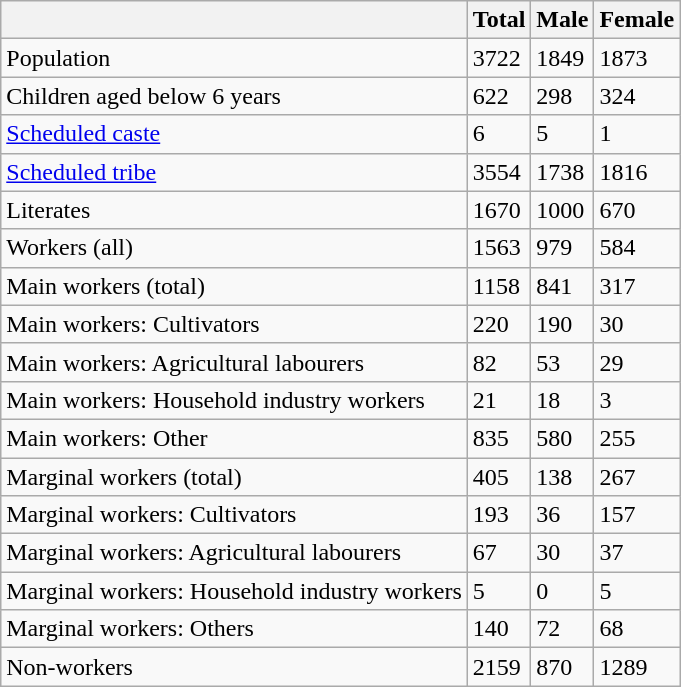<table class="wikitable sortable">
<tr>
<th></th>
<th>Total</th>
<th>Male</th>
<th>Female</th>
</tr>
<tr>
<td>Population</td>
<td>3722</td>
<td>1849</td>
<td>1873</td>
</tr>
<tr>
<td>Children aged below 6 years</td>
<td>622</td>
<td>298</td>
<td>324</td>
</tr>
<tr>
<td><a href='#'>Scheduled caste</a></td>
<td>6</td>
<td>5</td>
<td>1</td>
</tr>
<tr>
<td><a href='#'>Scheduled tribe</a></td>
<td>3554</td>
<td>1738</td>
<td>1816</td>
</tr>
<tr>
<td>Literates</td>
<td>1670</td>
<td>1000</td>
<td>670</td>
</tr>
<tr>
<td>Workers (all)</td>
<td>1563</td>
<td>979</td>
<td>584</td>
</tr>
<tr>
<td>Main workers (total)</td>
<td>1158</td>
<td>841</td>
<td>317</td>
</tr>
<tr>
<td>Main workers: Cultivators</td>
<td>220</td>
<td>190</td>
<td>30</td>
</tr>
<tr>
<td>Main workers: Agricultural labourers</td>
<td>82</td>
<td>53</td>
<td>29</td>
</tr>
<tr>
<td>Main workers: Household industry workers</td>
<td>21</td>
<td>18</td>
<td>3</td>
</tr>
<tr>
<td>Main workers: Other</td>
<td>835</td>
<td>580</td>
<td>255</td>
</tr>
<tr>
<td>Marginal workers (total)</td>
<td>405</td>
<td>138</td>
<td>267</td>
</tr>
<tr>
<td>Marginal workers: Cultivators</td>
<td>193</td>
<td>36</td>
<td>157</td>
</tr>
<tr>
<td>Marginal workers: Agricultural labourers</td>
<td>67</td>
<td>30</td>
<td>37</td>
</tr>
<tr>
<td>Marginal workers: Household industry workers</td>
<td>5</td>
<td>0</td>
<td>5</td>
</tr>
<tr>
<td>Marginal workers: Others</td>
<td>140</td>
<td>72</td>
<td>68</td>
</tr>
<tr>
<td>Non-workers</td>
<td>2159</td>
<td>870</td>
<td>1289</td>
</tr>
</table>
